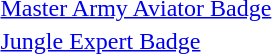<table ->
<tr>
<td></td>
<td><a href='#'>Master Army Aviator Badge</a></td>
</tr>
<tr>
<td></td>
<td><a href='#'>Jungle Expert Badge</a></td>
</tr>
</table>
